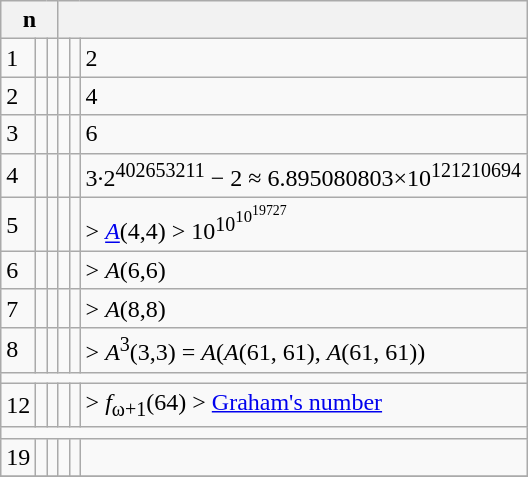<table class="wikitable" border="1">
<tr>
<th colspan=3>n</th>
<th colspan=3></th>
</tr>
<tr>
<td>1</td>
<td></td>
<td></td>
<td></td>
<td></td>
<td>2</td>
</tr>
<tr>
<td>2</td>
<td></td>
<td></td>
<td></td>
<td></td>
<td>4</td>
</tr>
<tr>
<td>3</td>
<td></td>
<td></td>
<td></td>
<td></td>
<td>6</td>
</tr>
<tr>
<td>4</td>
<td></td>
<td></td>
<td></td>
<td></td>
<td>3·2<sup>402653211</sup> − 2 ≈ 6.895080803×10<sup>121210694</sup></td>
</tr>
<tr>
<td>5</td>
<td></td>
<td></td>
<td></td>
<td></td>
<td>> <a href='#'><em>A</em></a>(4,4) > 10<sup>10<sup>10<sup>19727</sup></sup></sup></td>
</tr>
<tr>
<td>6</td>
<td></td>
<td></td>
<td></td>
<td></td>
<td>> <em>A</em>(6,6)</td>
</tr>
<tr>
<td>7</td>
<td></td>
<td></td>
<td></td>
<td></td>
<td>> <em>A</em>(8,8)</td>
</tr>
<tr>
<td>8</td>
<td></td>
<td></td>
<td></td>
<td></td>
<td>> <em>A</em><sup>3</sup>(3,3) = <em>A</em>(<em>A</em>(61, 61), <em>A</em>(61, 61))</td>
</tr>
<tr>
<td colspan=6 align=center></td>
</tr>
<tr>
<td>12</td>
<td></td>
<td></td>
<td></td>
<td></td>
<td>>  <em>f</em><sub>ω+1</sub>(64) > <a href='#'>Graham's number</a></td>
</tr>
<tr>
<td colspan=6 align=center></td>
</tr>
<tr>
<td>19</td>
<td></td>
<td></td>
<td></td>
<td></td>
<td></td>
</tr>
<tr>
</tr>
</table>
